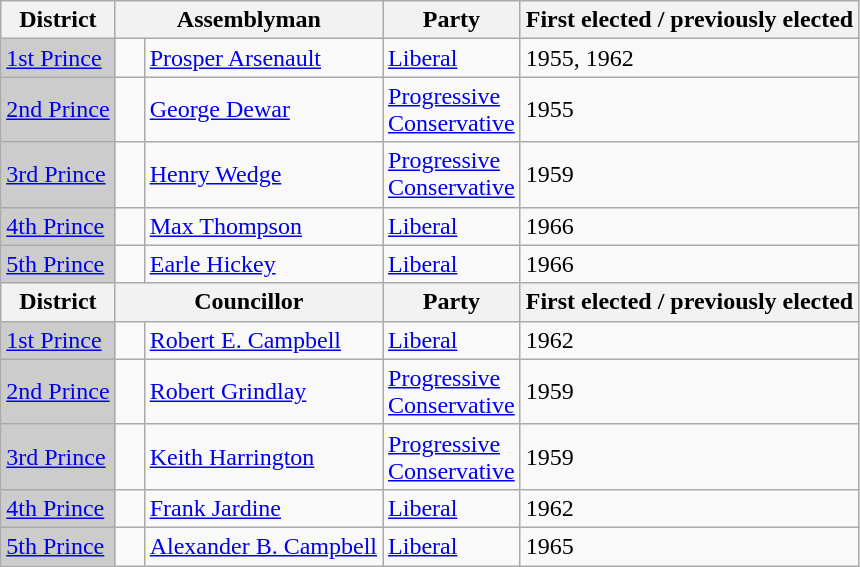<table class="wikitable sortable">
<tr>
<th>District</th>
<th colspan="2">Assemblyman</th>
<th>Party</th>
<th>First elected / previously elected</th>
</tr>
<tr>
<td bgcolor="CCCCCC"><a href='#'>1st Prince</a></td>
<td>   </td>
<td><a href='#'>Prosper Arsenault</a></td>
<td><a href='#'>Liberal</a></td>
<td>1955, 1962</td>
</tr>
<tr>
<td bgcolor="CCCCCC"><a href='#'>2nd Prince</a></td>
<td>   </td>
<td><a href='#'>George Dewar</a></td>
<td><a href='#'>Progressive <br> Conservative</a></td>
<td>1955</td>
</tr>
<tr>
<td bgcolor="CCCCCC"><a href='#'>3rd Prince</a></td>
<td>   </td>
<td><a href='#'>Henry Wedge</a></td>
<td><a href='#'>Progressive <br> Conservative</a></td>
<td>1959</td>
</tr>
<tr>
<td bgcolor="CCCCCC"><a href='#'>4th Prince</a></td>
<td>   </td>
<td><a href='#'>Max Thompson</a></td>
<td><a href='#'>Liberal</a></td>
<td>1966</td>
</tr>
<tr>
<td bgcolor="CCCCCC"><a href='#'>5th Prince</a></td>
<td>   </td>
<td><a href='#'>Earle Hickey</a></td>
<td><a href='#'>Liberal</a></td>
<td>1966</td>
</tr>
<tr>
<th>District</th>
<th colspan="2">Councillor</th>
<th>Party</th>
<th>First elected / previously elected</th>
</tr>
<tr>
<td bgcolor="CCCCCC"><a href='#'>1st Prince</a></td>
<td>   </td>
<td><a href='#'>Robert E. Campbell</a></td>
<td><a href='#'>Liberal</a></td>
<td>1962</td>
</tr>
<tr>
<td bgcolor="CCCCCC"><a href='#'>2nd Prince</a></td>
<td>   </td>
<td><a href='#'>Robert Grindlay</a></td>
<td><a href='#'>Progressive <br> Conservative</a></td>
<td>1959</td>
</tr>
<tr>
<td bgcolor="CCCCCC"><a href='#'>3rd Prince</a></td>
<td>   </td>
<td><a href='#'>Keith Harrington</a></td>
<td><a href='#'>Progressive <br> Conservative</a></td>
<td>1959</td>
</tr>
<tr>
<td bgcolor="CCCCCC"><a href='#'>4th Prince</a></td>
<td>    <br></td>
<td><a href='#'>Frank Jardine</a></td>
<td><a href='#'>Liberal</a></td>
<td>1962</td>
</tr>
<tr>
<td bgcolor="CCCCCC"><a href='#'>5th Prince</a></td>
<td>   </td>
<td><a href='#'>Alexander B. Campbell</a></td>
<td><a href='#'>Liberal</a></td>
<td>1965</td>
</tr>
</table>
